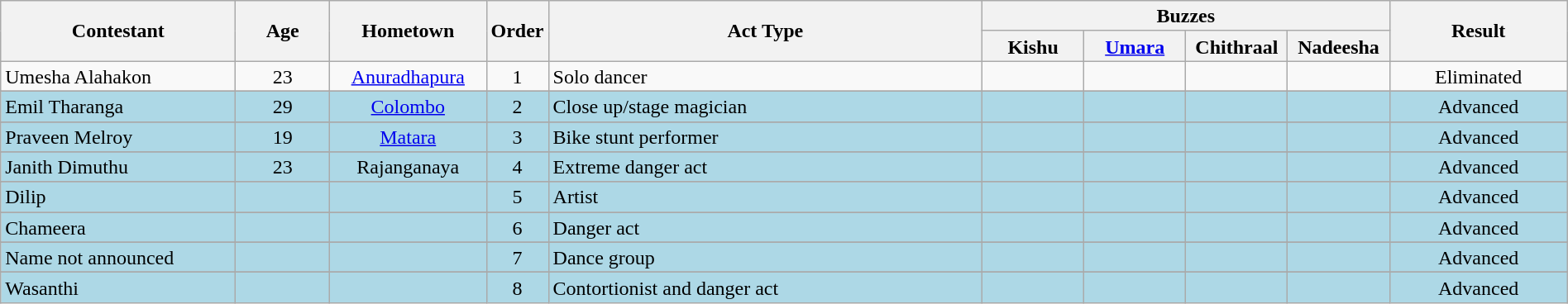<table class="wikitable" style="text-align:center; line-height:17px; width:100%;">
<tr>
<th rowspan=2 style="width:15%">Contestant</th>
<th rowspan=2 style="width:06%">Age</th>
<th rowspan=2 style="width:10%">Hometown</th>
<th rowspan=2 style="width:03%">Order</th>
<th rowspan=2>Act Type</th>
<th colspan=4>Buzzes</th>
<th rowspan=2>Result</th>
</tr>
<tr>
<th style="width:06.5%;">Kishu</th>
<th style="width:06.5%;"><a href='#'>Umara</a></th>
<th style="width:06.5%;">Chithraal</th>
<th style="width:06.5%;">Nadeesha</th>
</tr>
<tr>
<td align="left">Umesha Alahakon</td>
<td>23</td>
<td><a href='#'>Anuradhapura</a></td>
<td>1</td>
<td align="left">Solo dancer</td>
<td></td>
<td></td>
<td></td>
<td></td>
<td>Eliminated</td>
</tr>
<tr>
</tr>
<tr bgcolor=lightblue>
<td align="left">Emil Tharanga</td>
<td>29</td>
<td><a href='#'>Colombo</a></td>
<td>2</td>
<td align="left">Close up/stage magician</td>
<td></td>
<td></td>
<td></td>
<td></td>
<td>Advanced</td>
</tr>
<tr>
</tr>
<tr bgcolor=lightblue>
<td align="left">Praveen Melroy</td>
<td>19</td>
<td><a href='#'>Matara</a></td>
<td>3</td>
<td align="left">Bike stunt performer</td>
<td></td>
<td></td>
<td></td>
<td></td>
<td>Advanced</td>
</tr>
<tr>
</tr>
<tr bgcolor=lightblue>
<td align="left">Janith Dimuthu </td>
<td>23</td>
<td>Rajanganaya</td>
<td>4</td>
<td align="left">Extreme danger act</td>
<td></td>
<td></td>
<td></td>
<td></td>
<td>Advanced</td>
</tr>
<tr>
</tr>
<tr bgcolor=lightblue>
<td align="left">Dilip</td>
<td></td>
<td></td>
<td>5</td>
<td align="left">Artist</td>
<td></td>
<td></td>
<td></td>
<td></td>
<td>Advanced</td>
</tr>
<tr>
</tr>
<tr bgcolor=lightblue>
<td align="left">Chameera</td>
<td></td>
<td></td>
<td>6</td>
<td align="left">Danger act</td>
<td></td>
<td></td>
<td></td>
<td></td>
<td>Advanced</td>
</tr>
<tr>
</tr>
<tr bgcolor=lightblue>
<td align="left">Name not announced</td>
<td></td>
<td></td>
<td>7</td>
<td align="left">Dance group</td>
<td></td>
<td></td>
<td></td>
<td></td>
<td>Advanced</td>
</tr>
<tr>
</tr>
<tr bgcolor=lightblue>
<td align="left">Wasanthi</td>
<td></td>
<td></td>
<td>8</td>
<td align="left">Contortionist and danger act</td>
<td></td>
<td></td>
<td></td>
<td></td>
<td>Advanced</td>
</tr>
</table>
